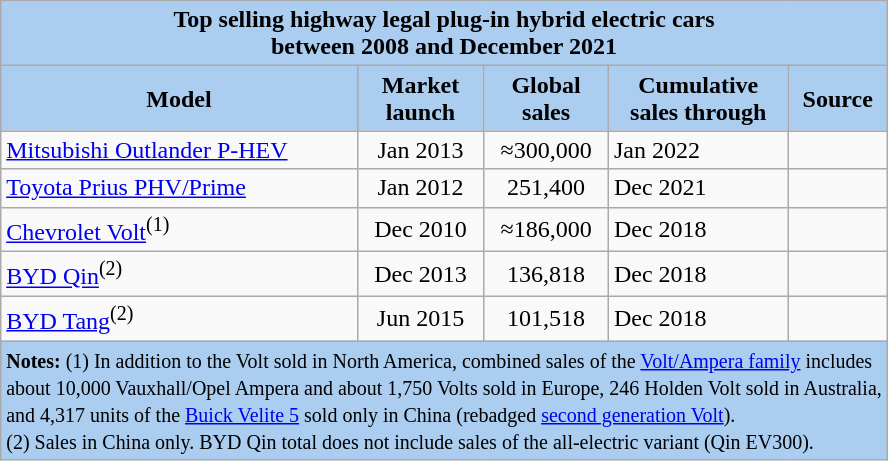<table class="wikitable" style="margin: 1em auto 1em auto">
<tr>
<th colspan="5" style="text-align:center; background:#abcdef;">Top selling highway legal plug-in hybrid electric cars <br> between 2008 and December 2021<br></th>
</tr>
<tr>
<th style="background:#ABCDEF;">Model</th>
<th style="background:#abcdef;">Market<br>launch</th>
<th style="background:#abcdef;">Global<br> sales</th>
<th style="background:#abcdef;">Cumulative<br>sales through</th>
<th style="background:#abcdef;">Source</th>
</tr>
<tr align=center>
<td align=left><a href='#'>Mitsubishi Outlander P-HEV</a></td>
<td>Jan 2013</td>
<td>≈300,000</td>
<td align=left>Jan 2022</td>
<td align=left></td>
</tr>
<tr align=center>
<td align=left><a href='#'>Toyota Prius PHV/Prime</a></td>
<td>Jan 2012</td>
<td>251,400</td>
<td align=left>Dec 2021</td>
<td align=left></td>
</tr>
<tr align=center>
<td align=left><a href='#'>Chevrolet Volt</a><sup>(1)</sup></td>
<td>Dec 2010</td>
<td>≈186,000</td>
<td align=left>Dec 2018</td>
<td align=left></td>
</tr>
<tr align=center>
<td align=left><a href='#'>BYD Qin</a><sup>(2)</sup></td>
<td>Dec 2013</td>
<td>136,818</td>
<td align=left>Dec 2018</td>
<td align=left></td>
</tr>
<tr align=center>
<td align=left><a href='#'>BYD Tang</a><sup>(2)</sup></td>
<td>Jun 2015</td>
<td>101,518</td>
<td align=left>Dec 2018</td>
<td align=left><br></td>
</tr>
<tr>
<td colspan="5" style="background:#ABCDEF;"><small><strong>Notes:</strong> (1) In addition to the Volt sold in North America, combined sales of the <a href='#'>Volt/Ampera family</a> includes <br>about 10,000 Vauxhall/Opel Ampera and about 1,750 Volts sold in Europe, 246 Holden Volt sold in Australia, <br>and 4,317 units of the <a href='#'>Buick Velite 5</a> sold only in China (rebadged <a href='#'>second generation Volt</a>).<br>(2) Sales in China only. BYD Qin total does not include sales of the all-electric variant (Qin EV300).</small></td>
</tr>
</table>
